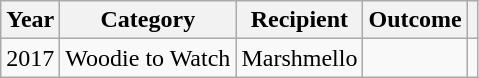<table class="wikitable sortable">
<tr>
<th>Year</th>
<th>Category</th>
<th>Recipient</th>
<th>Outcome</th>
<th></th>
</tr>
<tr>
<td>2017</td>
<td>Woodie to Watch</td>
<td>Marshmello</td>
<td></td>
<td></td>
</tr>
</table>
